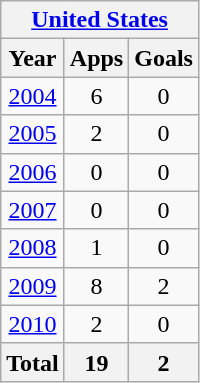<table class="wikitable" style="text-align:center">
<tr>
<th colspan="3"><a href='#'>United States</a></th>
</tr>
<tr>
<th>Year</th>
<th>Apps</th>
<th>Goals</th>
</tr>
<tr>
<td><a href='#'>2004</a></td>
<td>6</td>
<td>0</td>
</tr>
<tr>
<td><a href='#'>2005</a></td>
<td>2</td>
<td>0</td>
</tr>
<tr>
<td><a href='#'>2006</a></td>
<td>0</td>
<td>0</td>
</tr>
<tr>
<td><a href='#'>2007</a></td>
<td>0</td>
<td>0</td>
</tr>
<tr>
<td><a href='#'>2008</a></td>
<td>1</td>
<td>0</td>
</tr>
<tr>
<td><a href='#'>2009</a></td>
<td>8</td>
<td>2</td>
</tr>
<tr>
<td><a href='#'>2010</a></td>
<td>2</td>
<td>0</td>
</tr>
<tr>
<th>Total</th>
<th>19</th>
<th>2</th>
</tr>
</table>
